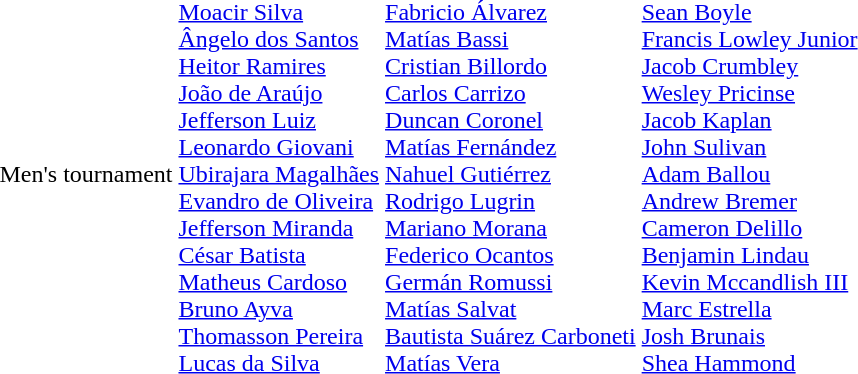<table>
<tr>
<td nowrap>Men's tournament<br></td>
<td><br><a href='#'>Moacir Silva</a><br><a href='#'>Ângelo dos Santos</a><br><a href='#'>Heitor Ramires</a><br><a href='#'>João de Araújo</a><br><a href='#'>Jefferson Luiz</a><br><a href='#'>Leonardo Giovani</a><br><a href='#'>Ubirajara Magalhães</a><br><a href='#'>Evandro de Oliveira</a><br><a href='#'>Jefferson Miranda</a><br><a href='#'>César Batista</a><br><a href='#'>Matheus Cardoso</a><br><a href='#'>Bruno Ayva</a><br><a href='#'>Thomasson Pereira</a><br><a href='#'>Lucas da Silva</a></td>
<td><br><a href='#'>Fabricio Álvarez</a><br><a href='#'>Matías Bassi</a><br><a href='#'>Cristian Billordo</a><br><a href='#'>Carlos Carrizo</a><br><a href='#'>Duncan Coronel</a><br><a href='#'>Matías Fernández</a><br><a href='#'>Nahuel Gutiérrez</a><br><a href='#'>Rodrigo Lugrin</a><br><a href='#'>Mariano Morana</a><br><a href='#'>Federico Ocantos</a><br><a href='#'>Germán Romussi</a><br><a href='#'>Matías Salvat</a><br><a href='#'>Bautista Suárez Carboneti</a><br><a href='#'>Matías Vera</a></td>
<td><br><a href='#'>Sean Boyle</a><br><a href='#'>Francis Lowley Junior</a><br><a href='#'>Jacob Crumbley</a><br><a href='#'>Wesley Pricinse</a><br><a href='#'>Jacob Kaplan</a><br><a href='#'>John Sulivan</a><br><a href='#'>Adam Ballou</a><br><a href='#'>Andrew Bremer</a><br><a href='#'>Cameron Delillo</a><br><a href='#'>Benjamin Lindau</a><br><a href='#'>Kevin Mccandlish III</a><br><a href='#'>Marc Estrella</a><br><a href='#'>Josh Brunais</a><br><a href='#'>Shea Hammond</a></td>
</tr>
</table>
